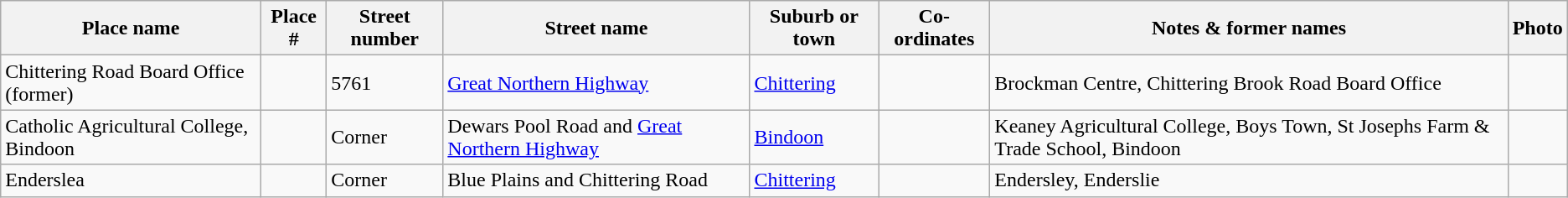<table class="wikitable sortable">
<tr>
<th>Place name</th>
<th>Place #</th>
<th>Street number</th>
<th>Street name</th>
<th>Suburb or town</th>
<th>Co-ordinates</th>
<th class="unsortable">Notes & former names</th>
<th class="unsortable">Photo</th>
</tr>
<tr>
<td>Chittering Road Board Office (former)</td>
<td></td>
<td>5761</td>
<td><a href='#'>Great Northern Highway</a></td>
<td><a href='#'>Chittering</a></td>
<td></td>
<td>Brockman Centre, Chittering Brook Road Board Office</td>
<td></td>
</tr>
<tr>
<td>Catholic Agricultural College, Bindoon</td>
<td></td>
<td>Corner</td>
<td>Dewars Pool Road and <a href='#'>Great Northern Highway</a></td>
<td><a href='#'>Bindoon</a></td>
<td></td>
<td>Keaney Agricultural College, Boys Town, St Josephs Farm & Trade School, Bindoon</td>
<td></td>
</tr>
<tr>
<td>Enderslea</td>
<td></td>
<td>Corner</td>
<td>Blue Plains and Chittering Road</td>
<td><a href='#'>Chittering</a></td>
<td></td>
<td>Endersley, Enderslie</td>
<td></td>
</tr>
</table>
